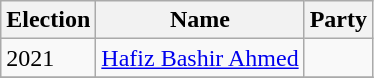<table class="wikitable sortable">
<tr>
<th>Election</th>
<th>Name</th>
<th colspan=2>Party</th>
</tr>
<tr>
<td>2021</td>
<td><a href='#'>Hafiz Bashir Ahmed</a></td>
<td></td>
</tr>
<tr>
</tr>
</table>
